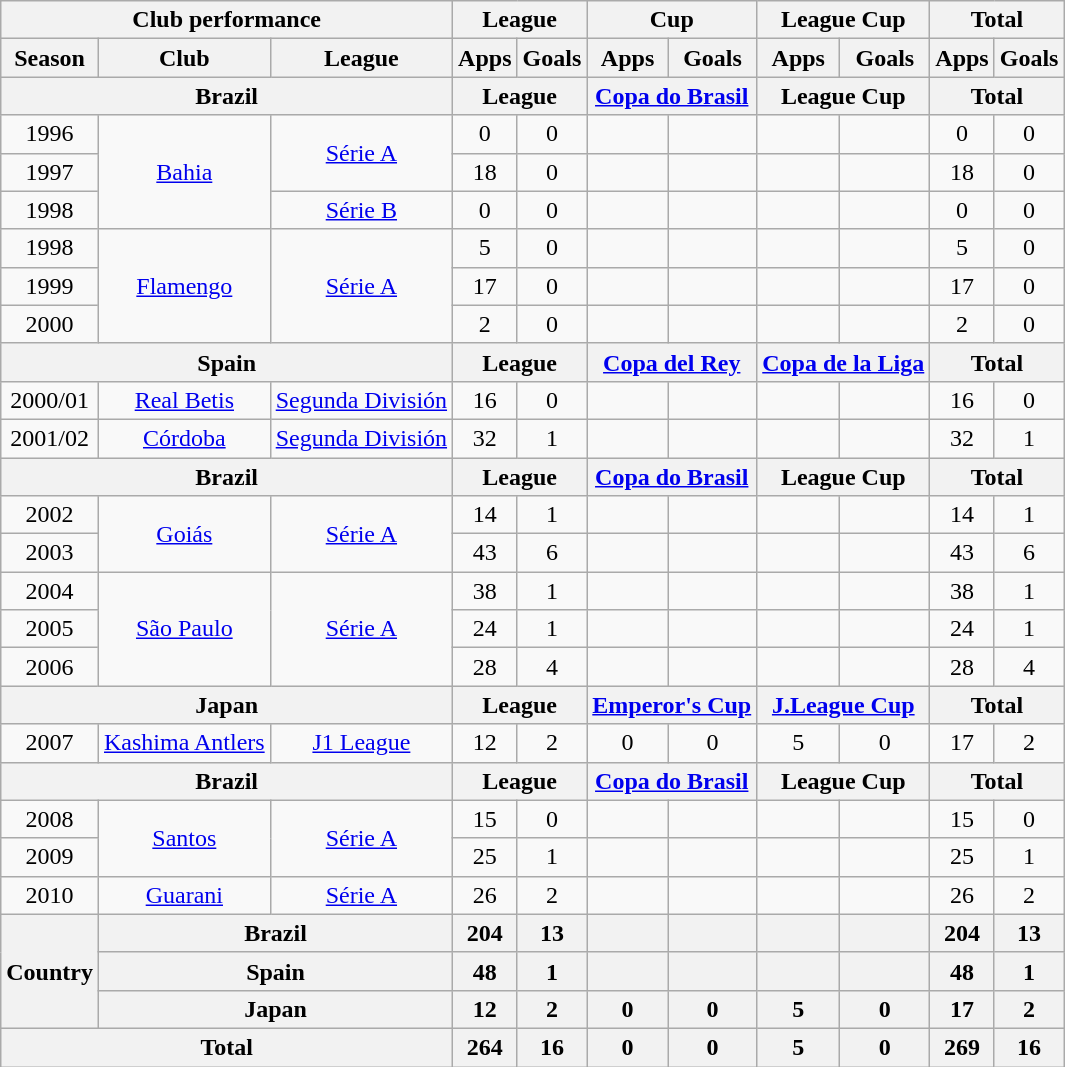<table class="wikitable" style="text-align:center;">
<tr>
<th colspan=3>Club performance</th>
<th colspan=2>League</th>
<th colspan=2>Cup</th>
<th colspan=2>League Cup</th>
<th colspan=2>Total</th>
</tr>
<tr>
<th>Season</th>
<th>Club</th>
<th>League</th>
<th>Apps</th>
<th>Goals</th>
<th>Apps</th>
<th>Goals</th>
<th>Apps</th>
<th>Goals</th>
<th>Apps</th>
<th>Goals</th>
</tr>
<tr>
<th colspan=3>Brazil</th>
<th colspan=2>League</th>
<th colspan=2><a href='#'>Copa do Brasil</a></th>
<th colspan=2>League Cup</th>
<th colspan=2>Total</th>
</tr>
<tr>
<td>1996</td>
<td rowspan="3"><a href='#'>Bahia</a></td>
<td rowspan="2"><a href='#'>Série A</a></td>
<td>0</td>
<td>0</td>
<td></td>
<td></td>
<td></td>
<td></td>
<td>0</td>
<td>0</td>
</tr>
<tr>
<td>1997</td>
<td>18</td>
<td>0</td>
<td></td>
<td></td>
<td></td>
<td></td>
<td>18</td>
<td>0</td>
</tr>
<tr>
<td>1998</td>
<td><a href='#'>Série B</a></td>
<td>0</td>
<td>0</td>
<td></td>
<td></td>
<td></td>
<td></td>
<td>0</td>
<td>0</td>
</tr>
<tr>
<td>1998</td>
<td rowspan="3"><a href='#'>Flamengo</a></td>
<td rowspan="3"><a href='#'>Série A</a></td>
<td>5</td>
<td>0</td>
<td></td>
<td></td>
<td></td>
<td></td>
<td>5</td>
<td>0</td>
</tr>
<tr>
<td>1999</td>
<td>17</td>
<td>0</td>
<td></td>
<td></td>
<td></td>
<td></td>
<td>17</td>
<td>0</td>
</tr>
<tr>
<td>2000</td>
<td>2</td>
<td>0</td>
<td></td>
<td></td>
<td></td>
<td></td>
<td>2</td>
<td>0</td>
</tr>
<tr>
<th colspan=3>Spain</th>
<th colspan=2>League</th>
<th colspan=2><a href='#'>Copa del Rey</a></th>
<th colspan=2><a href='#'>Copa de la Liga</a></th>
<th colspan=2>Total</th>
</tr>
<tr>
<td>2000/01</td>
<td><a href='#'>Real Betis</a></td>
<td><a href='#'>Segunda División</a></td>
<td>16</td>
<td>0</td>
<td></td>
<td></td>
<td></td>
<td></td>
<td>16</td>
<td>0</td>
</tr>
<tr>
<td>2001/02</td>
<td><a href='#'>Córdoba</a></td>
<td><a href='#'>Segunda División</a></td>
<td>32</td>
<td>1</td>
<td></td>
<td></td>
<td></td>
<td></td>
<td>32</td>
<td>1</td>
</tr>
<tr>
<th colspan=3>Brazil</th>
<th colspan=2>League</th>
<th colspan=2><a href='#'>Copa do Brasil</a></th>
<th colspan=2>League Cup</th>
<th colspan=2>Total</th>
</tr>
<tr>
<td>2002</td>
<td rowspan="2"><a href='#'>Goiás</a></td>
<td rowspan="2"><a href='#'>Série A</a></td>
<td>14</td>
<td>1</td>
<td></td>
<td></td>
<td></td>
<td></td>
<td>14</td>
<td>1</td>
</tr>
<tr>
<td>2003</td>
<td>43</td>
<td>6</td>
<td></td>
<td></td>
<td></td>
<td></td>
<td>43</td>
<td>6</td>
</tr>
<tr>
<td>2004</td>
<td rowspan="3"><a href='#'>São Paulo</a></td>
<td rowspan="3"><a href='#'>Série A</a></td>
<td>38</td>
<td>1</td>
<td></td>
<td></td>
<td></td>
<td></td>
<td>38</td>
<td>1</td>
</tr>
<tr>
<td>2005</td>
<td>24</td>
<td>1</td>
<td></td>
<td></td>
<td></td>
<td></td>
<td>24</td>
<td>1</td>
</tr>
<tr>
<td>2006</td>
<td>28</td>
<td>4</td>
<td></td>
<td></td>
<td></td>
<td></td>
<td>28</td>
<td>4</td>
</tr>
<tr>
<th colspan=3>Japan</th>
<th colspan=2>League</th>
<th colspan=2><a href='#'>Emperor's Cup</a></th>
<th colspan=2><a href='#'>J.League Cup</a></th>
<th colspan=2>Total</th>
</tr>
<tr>
<td>2007</td>
<td><a href='#'>Kashima Antlers</a></td>
<td><a href='#'>J1 League</a></td>
<td>12</td>
<td>2</td>
<td>0</td>
<td>0</td>
<td>5</td>
<td>0</td>
<td>17</td>
<td>2</td>
</tr>
<tr>
<th colspan=3>Brazil</th>
<th colspan=2>League</th>
<th colspan=2><a href='#'>Copa do Brasil</a></th>
<th colspan=2>League Cup</th>
<th colspan=2>Total</th>
</tr>
<tr>
<td>2008</td>
<td rowspan="2"><a href='#'>Santos</a></td>
<td rowspan="2"><a href='#'>Série A</a></td>
<td>15</td>
<td>0</td>
<td></td>
<td></td>
<td></td>
<td></td>
<td>15</td>
<td>0</td>
</tr>
<tr>
<td>2009</td>
<td>25</td>
<td>1</td>
<td></td>
<td></td>
<td></td>
<td></td>
<td>25</td>
<td>1</td>
</tr>
<tr>
<td>2010</td>
<td rowspan="1"><a href='#'>Guarani</a></td>
<td rowspan="1"><a href='#'>Série A</a></td>
<td>26</td>
<td>2</td>
<td></td>
<td></td>
<td></td>
<td></td>
<td>26</td>
<td>2</td>
</tr>
<tr>
<th rowspan=3>Country</th>
<th colspan=2>Brazil</th>
<th>204</th>
<th>13</th>
<th></th>
<th></th>
<th></th>
<th></th>
<th>204</th>
<th>13</th>
</tr>
<tr>
<th colspan=2>Spain</th>
<th>48</th>
<th>1</th>
<th></th>
<th></th>
<th></th>
<th></th>
<th>48</th>
<th>1</th>
</tr>
<tr>
<th colspan=2>Japan</th>
<th>12</th>
<th>2</th>
<th>0</th>
<th>0</th>
<th>5</th>
<th>0</th>
<th>17</th>
<th>2</th>
</tr>
<tr>
<th colspan=3>Total</th>
<th>264</th>
<th>16</th>
<th>0</th>
<th>0</th>
<th>5</th>
<th>0</th>
<th>269</th>
<th>16</th>
</tr>
</table>
